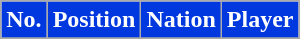<table class="wikitable sortable">
<tr>
<th style="background:#0038DF; color:#fff;" scope=col>No.</th>
<th style="background:#0038DF; color:#fff;" scope=col>Position</th>
<th style="background:#0038DF; color:#fff;" scope=col>Nation</th>
<th style="background:#0038DF; color:#fff;" scope=col>Player</th>
</tr>
<tr>
</tr>
</table>
